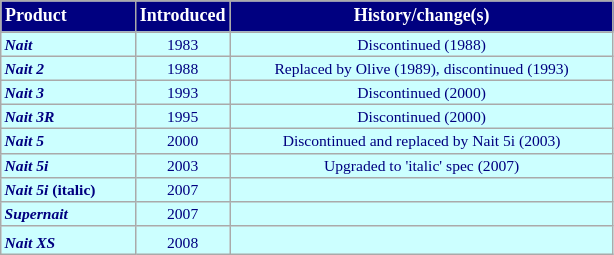<table class="wikitable floatleft" style="font-size:7.8pt" height="10">
<tr style="background-color:#000080;font-size:9pt;font-weight:bold;color:#FFFFFF">
<td width="84" height="10">Product</td>
<td width="50" align="center">Introduced</td>
<td width="250" align="center">History/change(s)</td>
</tr>
<tr style="background-color:#CCFFFF;color:#000080">
<td style="font-weight:bold;font-style:Italic" valign="bottom">Nait</td>
<td align="center" valign="bottom">1983</td>
<td align="center" valign="bottom">Discontinued (1988)</td>
</tr>
<tr style="background-color:#CCFFFF;color:#000080">
<td style="font-weight:bold;font-style:Italic" valign="bottom">Nait 2</td>
<td align="center" valign="bottom">1988</td>
<td align="center" valign="bottom">Replaced by Olive (1989), discontinued (1993)</td>
</tr>
<tr style="background-color:#CCFFFF;color:#000080">
<td style="font-weight:bold;font-style:Italic" valign="bottom">Nait 3</td>
<td align="center" valign="bottom">1993</td>
<td align="center" valign="bottom">Discontinued (2000)</td>
</tr>
<tr style="background-color:#CCFFFF;color:#000080">
<td style="font-weight:bold;font-style:Italic" valign="bottom">Nait 3R</td>
<td align="center" valign="bottom">1995</td>
<td align="center" valign="bottom">Discontinued (2000)</td>
</tr>
<tr style="background-color:#CCFFFF;color:#000080">
<td style="font-weight:bold;font-style:Italic" valign="bottom">Nait 5</td>
<td align="center" valign="bottom">2000</td>
<td align="center" valign="bottom">Discontinued and replaced by Nait 5i (2003)</td>
</tr>
<tr style="background-color:#CCFFFF;color:#000080">
<td style="font-weight:bold;font-style:Italic" valign="bottom">Nait 5i</td>
<td align="center" valign="bottom">2003</td>
<td align="center" valign="bottom">Upgraded to 'italic' spec (2007)</td>
</tr>
<tr style="background-color:#CCFFFF;color:#000080">
<td style="font-weight:bold" valign="bottom"><em>Nait 5i</em> (italic)</td>
<td align="center" valign="bottom">2007</td>
<td align="center" valign="bottom"> </td>
</tr>
<tr style="background-color:#CCFFFF;color:#000080">
<td style="font-weight:bold;font-style:Italic" valign="bottom">Supernait</td>
<td align="center" valign="bottom">2007</td>
<td align="center" valign="bottom"> </td>
</tr>
<tr style="background-color:#CCFFFF;color:#000080">
<td style="font-weight:bold;font-style:Italic" height="14" valign="bottom">Nait XS</td>
<td align="center" valign="bottom">2008</td>
<td align="center" valign="bottom"> </td>
</tr>
</table>
